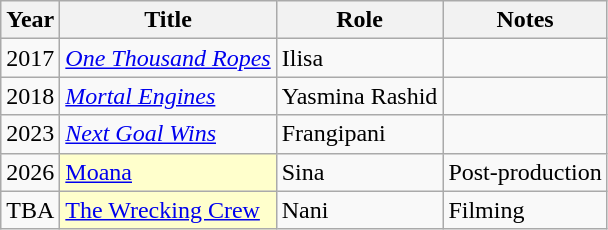<table class="wikitable sortable">
<tr>
<th>Year</th>
<th>Title</th>
<th>Role</th>
<th class="unsortable">Notes</th>
</tr>
<tr>
<td>2017</td>
<td><em><a href='#'>One Thousand Ropes</a></em></td>
<td>Ilisa</td>
<td></td>
</tr>
<tr>
<td>2018</td>
<td><em><a href='#'>Mortal Engines</a></em></td>
<td>Yasmina Rashid</td>
<td></td>
</tr>
<tr>
<td>2023</td>
<td><em><a href='#'>Next Goal Wins</a></td>
<td>Frangipani</td>
<td></td>
</tr>
<tr>
<td>2026</td>
<td style="background:#ffc;"></em><a href='#'>Moana</a><em> </td>
<td>Sina</td>
<td>Post-production</td>
</tr>
<tr>
<td>TBA</td>
<td style="background:#ffc;"></em><a href='#'>The Wrecking Crew</a><em> </td>
<td>Nani</td>
<td>Filming</td>
</tr>
</table>
